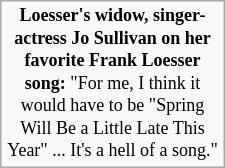<table class="wikitable floatright" style="text-align:center; width:150px; font-size:75%">
<tr>
<td><strong>Loesser's widow, singer-actress Jo Sullivan on her favorite Frank Loesser song:</strong> "For me, I think it would have to be "Spring Will Be a Little Late This Year" ... It's a hell of a song."</td>
</tr>
</table>
